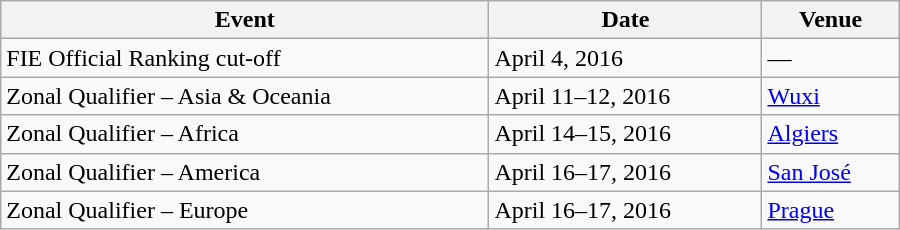<table class="wikitable" style="width:600px;">
<tr>
<th>Event</th>
<th>Date</th>
<th>Venue</th>
</tr>
<tr>
<td>FIE Official Ranking cut-off</td>
<td>April 4, 2016</td>
<td>—</td>
</tr>
<tr>
<td>Zonal Qualifier – Asia & Oceania</td>
<td>April 11–12, 2016</td>
<td> <a href='#'>Wuxi</a></td>
</tr>
<tr>
<td>Zonal Qualifier – Africa</td>
<td>April 14–15, 2016</td>
<td> <a href='#'>Algiers</a></td>
</tr>
<tr>
<td>Zonal Qualifier – America</td>
<td>April 16–17, 2016</td>
<td> <a href='#'>San José</a></td>
</tr>
<tr>
<td>Zonal Qualifier – Europe</td>
<td>April 16–17, 2016</td>
<td> <a href='#'>Prague</a></td>
</tr>
</table>
